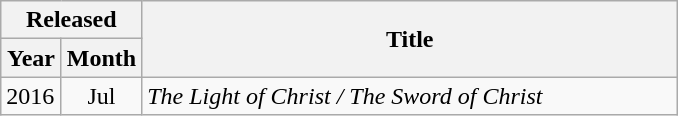<table class="wikitable">
<tr>
<th colspan="2">Released</th>
<th rowspan="2" width="350">Title</th>
</tr>
<tr>
<th style="width:33px;">Year</th>
<th style="width:44px;">Month</th>
</tr>
<tr>
<td>2016</td>
<td align="center">Jul</td>
<td><em>The Light of Christ / The Sword of Christ</em></td>
</tr>
</table>
